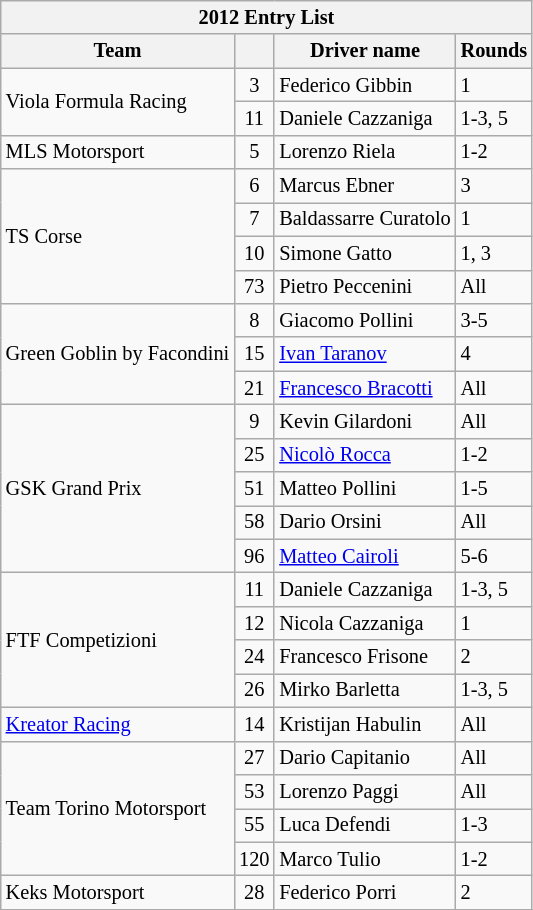<table class="wikitable" style="font-size:85%">
<tr>
<th colspan=4>2012 Entry List</th>
</tr>
<tr>
<th>Team</th>
<th></th>
<th>Driver name</th>
<th>Rounds</th>
</tr>
<tr>
<td rowspan=2 nowrap> Viola Formula Racing</td>
<td align=center>3</td>
<td nowrap> Federico Gibbin</td>
<td>1</td>
</tr>
<tr>
<td align=center>11</td>
<td nowrap> Daniele Cazzaniga</td>
<td>1-3, 5</td>
</tr>
<tr>
<td nowrap> MLS Motorsport</td>
<td align=center>5</td>
<td nowrap> Lorenzo Riela</td>
<td>1-2</td>
</tr>
<tr>
<td rowspan=4 nowrap> TS Corse</td>
<td align=center>6</td>
<td nowrap> Marcus Ebner</td>
<td>3</td>
</tr>
<tr>
<td align=center>7</td>
<td nowrap> Baldassarre Curatolo</td>
<td>1</td>
</tr>
<tr>
<td align=center>10</td>
<td nowrap> Simone Gatto</td>
<td>1, 3</td>
</tr>
<tr>
<td align=center>73</td>
<td nowrap> Pietro Peccenini</td>
<td>All</td>
</tr>
<tr>
<td rowspan=3 nowrap> Green Goblin by Facondini</td>
<td align=center>8</td>
<td nowrap> Giacomo Pollini</td>
<td>3-5</td>
</tr>
<tr>
<td align=center>15</td>
<td nowrap> <a href='#'>Ivan Taranov</a></td>
<td>4</td>
</tr>
<tr>
<td align=center>21</td>
<td nowrap> <a href='#'>Francesco Bracotti</a></td>
<td>All</td>
</tr>
<tr>
<td rowspan=5 nowrap> GSK Grand Prix</td>
<td align=center>9</td>
<td nowrap> Kevin Gilardoni</td>
<td>All</td>
</tr>
<tr>
<td align=center>25</td>
<td nowrap> <a href='#'>Nicolò Rocca</a></td>
<td>1-2</td>
</tr>
<tr>
<td align=center>51</td>
<td nowrap> Matteo Pollini</td>
<td>1-5</td>
</tr>
<tr>
<td align=center>58</td>
<td nowrap> Dario Orsini</td>
<td>All</td>
</tr>
<tr>
<td align=center>96</td>
<td nowrap> <a href='#'>Matteo Cairoli</a></td>
<td>5-6</td>
</tr>
<tr>
<td rowspan=4 nowrap> FTF Competizioni</td>
<td align=center>11</td>
<td nowrap> Daniele Cazzaniga</td>
<td>1-3, 5</td>
</tr>
<tr>
<td align=center>12</td>
<td nowrap> Nicola Cazzaniga</td>
<td>1</td>
</tr>
<tr>
<td align=center>24</td>
<td nowrap> Francesco Frisone</td>
<td>2</td>
</tr>
<tr>
<td align=center>26</td>
<td nowrap> Mirko Barletta</td>
<td>1-3, 5</td>
</tr>
<tr>
<td nowrap> <a href='#'>Kreator Racing</a></td>
<td align=center>14</td>
<td nowrap> Kristijan Habulin</td>
<td>All</td>
</tr>
<tr>
<td rowspan=4 nowrap> Team Torino Motorsport</td>
<td align=center>27</td>
<td nowrap> Dario Capitanio</td>
<td>All</td>
</tr>
<tr>
<td align=center>53</td>
<td nowrap> Lorenzo Paggi</td>
<td>All</td>
</tr>
<tr>
<td align=center>55</td>
<td nowrap> Luca Defendi</td>
<td>1-3</td>
</tr>
<tr>
<td align=center>120</td>
<td nowrap> Marco Tulio</td>
<td>1-2</td>
</tr>
<tr>
<td nowrap> Keks Motorsport</td>
<td align=center>28</td>
<td nowrap> Federico Porri</td>
<td>2</td>
</tr>
<tr>
</tr>
</table>
